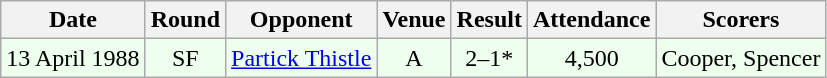<table class="wikitable sortable" style="font-size:100%; text-align:center">
<tr>
<th>Date</th>
<th>Round</th>
<th>Opponent</th>
<th>Venue</th>
<th>Result</th>
<th>Attendance</th>
<th>Scorers</th>
</tr>
<tr bgcolor = "#EEFFEE">
<td>13 April 1988</td>
<td>SF</td>
<td><a href='#'>Partick Thistle</a></td>
<td>A</td>
<td>2–1*</td>
<td>4,500</td>
<td>Cooper, Spencer</td>
</tr>
</table>
